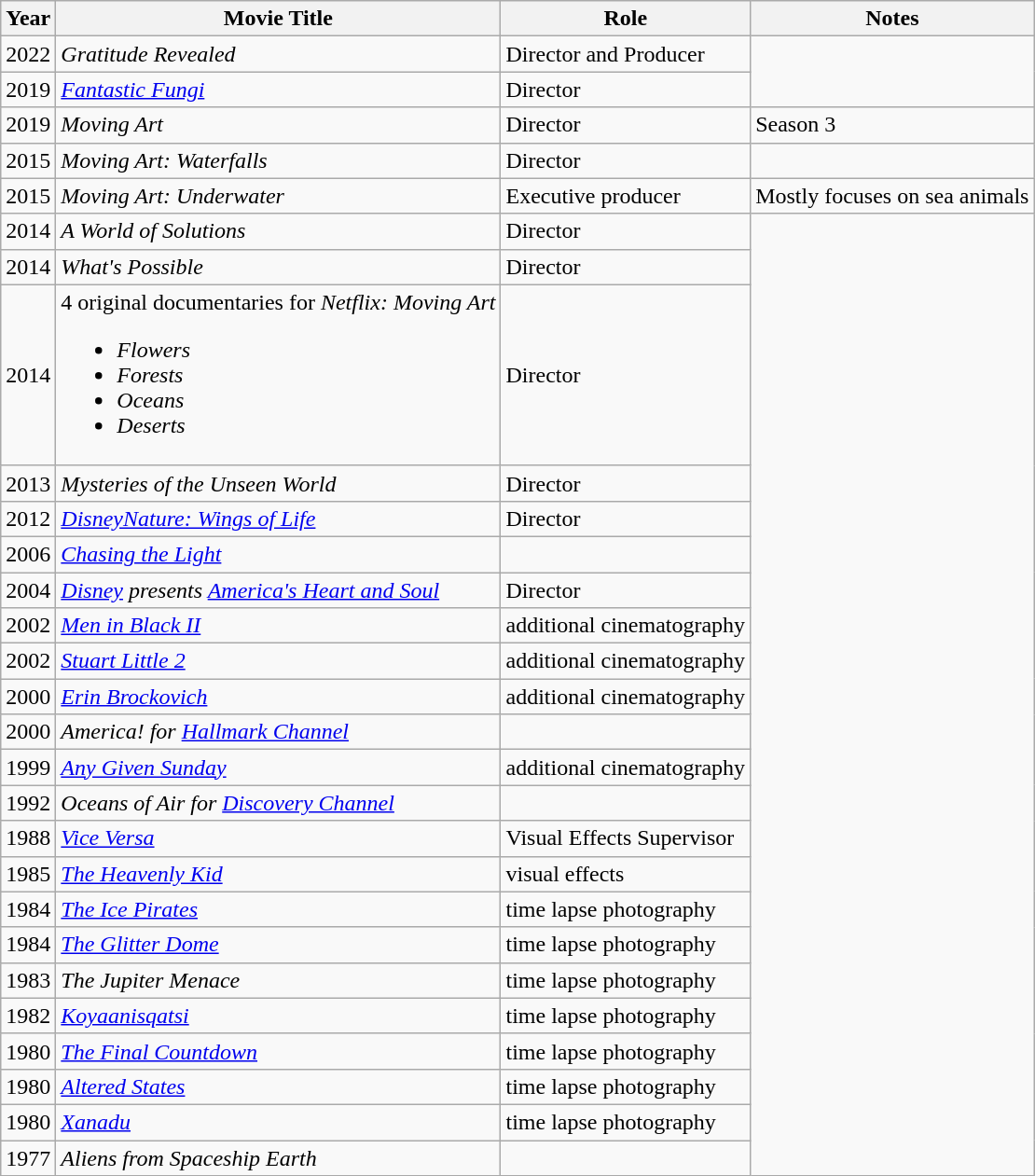<table class="wikitable">
<tr>
<th>Year</th>
<th>Movie Title</th>
<th>Role</th>
<th>Notes</th>
</tr>
<tr>
<td>2022</td>
<td><em>Gratitude Revealed</em></td>
<td>Director and Producer</td>
</tr>
<tr>
<td>2019</td>
<td><em><a href='#'>Fantastic Fungi</a></em></td>
<td>Director</td>
</tr>
<tr>
<td>2019</td>
<td><em>Moving Art</em></td>
<td>Director</td>
<td>Season 3</td>
</tr>
<tr>
<td>2015</td>
<td><em>Moving Art: Waterfalls</em></td>
<td>Director</td>
</tr>
<tr>
<td>2015</td>
<td><em>Moving Art: Underwater</em></td>
<td>Executive producer</td>
<td>Mostly focuses on sea animals</td>
</tr>
<tr>
<td>2014</td>
<td><em>A World of Solutions</em></td>
<td>Director</td>
</tr>
<tr>
<td>2014</td>
<td><em>What's Possible</em></td>
<td>Director</td>
</tr>
<tr>
<td>2014</td>
<td>4 original documentaries for <em>Netflix: Moving Art</em><br><ul><li><em>Flowers</em></li><li><em>Forests</em></li><li><em>Oceans</em></li><li><em>Deserts</em></li></ul></td>
<td>Director</td>
</tr>
<tr>
<td>2013</td>
<td><em>Mysteries of the Unseen World</em></td>
<td>Director</td>
</tr>
<tr>
<td>2012</td>
<td><a href='#'><em>DisneyNature: Wings of Life</em></a></td>
<td>Director</td>
</tr>
<tr>
<td>2006</td>
<td><em><a href='#'>Chasing the Light</a></em></td>
<td></td>
</tr>
<tr>
<td>2004</td>
<td><em><a href='#'>Disney</a> presents <a href='#'>America's Heart and Soul</a></em></td>
<td>Director</td>
</tr>
<tr>
<td>2002</td>
<td><em><a href='#'>Men in Black II</a></em></td>
<td>additional cinematography</td>
</tr>
<tr>
<td>2002</td>
<td><em><a href='#'>Stuart Little 2</a></em></td>
<td>additional cinematography</td>
</tr>
<tr>
<td>2000</td>
<td><a href='#'><em>Erin Brockovich</em></a></td>
<td>additional cinematography</td>
</tr>
<tr>
<td>2000</td>
<td><em>America! for <a href='#'>Hallmark Channel</a></em></td>
<td></td>
</tr>
<tr>
<td>1999</td>
<td><em><a href='#'>Any Given Sunday</a></em></td>
<td>additional cinematography</td>
</tr>
<tr>
<td>1992</td>
<td><em>Oceans of Air for <a href='#'>Discovery Channel</a></em></td>
<td></td>
</tr>
<tr>
<td>1988</td>
<td><a href='#'><em>Vice Versa</em></a></td>
<td>Visual Effects Supervisor</td>
</tr>
<tr>
<td>1985</td>
<td><em><a href='#'>The Heavenly Kid</a></em></td>
<td>visual effects</td>
</tr>
<tr>
<td>1984</td>
<td><em><a href='#'>The Ice Pirates</a></em></td>
<td>time lapse photography</td>
</tr>
<tr>
<td>1984</td>
<td><em><a href='#'>The Glitter Dome</a></em></td>
<td>time lapse photography</td>
</tr>
<tr>
<td>1983</td>
<td><em>The Jupiter Menace</em></td>
<td>time lapse photography</td>
</tr>
<tr>
<td>1982</td>
<td><em><a href='#'>Koyaanisqatsi</a></em></td>
<td>time lapse photography</td>
</tr>
<tr>
<td>1980</td>
<td><a href='#'><em>The Final Countdown</em></a></td>
<td>time lapse photography</td>
</tr>
<tr>
<td>1980</td>
<td><em><a href='#'>Altered States</a></em></td>
<td>time lapse photography</td>
</tr>
<tr>
<td>1980</td>
<td><a href='#'><em>Xanadu</em></a></td>
<td>time lapse photography</td>
</tr>
<tr>
<td>1977</td>
<td><em>Aliens from Spaceship Earth</em></td>
<td></td>
</tr>
</table>
